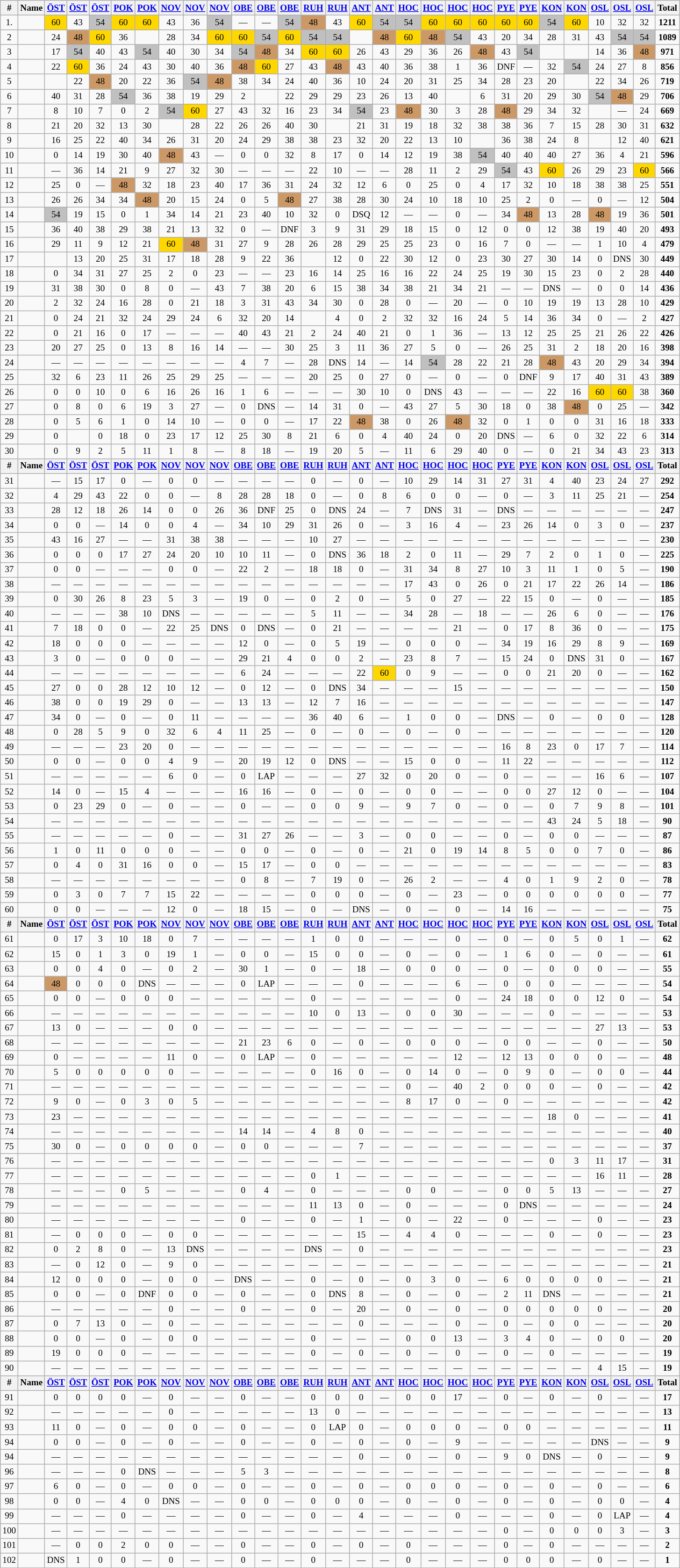<table class="wikitable" style="text-align:center; font-size: 80%;">
<tr>
<th>#</th>
<th>Name</th>
<th><a href='#'>ÖST</a> <br> </th>
<th><a href='#'>ÖST</a> <br> </th>
<th><a href='#'>ÖST</a> <br> </th>
<th><a href='#'>POK</a> <br> </th>
<th><a href='#'>POK</a> <br> </th>
<th><a href='#'>NOV</a> <br> </th>
<th><a href='#'>NOV</a> <br> </th>
<th><a href='#'>NOV</a> <br> </th>
<th><a href='#'>OBE</a> <br> </th>
<th><a href='#'>OBE</a> <br> </th>
<th><a href='#'>OBE</a> <br> </th>
<th><a href='#'>RUH</a> <br> </th>
<th><a href='#'>RUH</a> <br> </th>
<th><a href='#'>ANT</a> <br> </th>
<th><a href='#'>ANT</a> <br> </th>
<th><a href='#'>HOC</a> <br> </th>
<th><a href='#'>HOC</a> <br> </th>
<th><a href='#'>HOC</a> <br> </th>
<th><a href='#'>HOC</a> <br> </th>
<th><a href='#'>PYE</a> <br> </th>
<th><a href='#'>PYE</a> <br> </th>
<th><a href='#'>KON</a> <br> </th>
<th><a href='#'>KON</a> <br> </th>
<th><a href='#'>OSL</a> <br> </th>
<th><a href='#'>OSL</a> <br> </th>
<th><a href='#'>OSL</a> <br> </th>
<th><strong>Total</strong> </th>
</tr>
<tr>
<td>1.</td>
<td align="left"></td>
<td bgcolor="gold">60</td>
<td>43</td>
<td bgcolor="silver">54</td>
<td bgcolor="gold">60</td>
<td bgcolor="gold">60</td>
<td>43</td>
<td>36</td>
<td bgcolor="silver">54</td>
<td>—</td>
<td>—</td>
<td bgcolor="silver">54</td>
<td bgcolor="CC9966">48</td>
<td>43</td>
<td bgcolor="gold">60</td>
<td bgcolor="silver">54</td>
<td bgcolor="silver">54</td>
<td bgcolor="gold">60</td>
<td bgcolor="gold">60</td>
<td bgcolor="gold">60</td>
<td bgcolor="gold">60</td>
<td bgcolor="gold">60</td>
<td bgcolor="silver">54</td>
<td bgcolor="gold">60</td>
<td>10</td>
<td>32</td>
<td>32</td>
<td><strong>1211</strong></td>
</tr>
<tr>
<td>2</td>
<td align="left"></td>
<td>24</td>
<td bgcolor="CC9966">48</td>
<td bgcolor="gold">60</td>
<td>36</td>
<td></td>
<td>28</td>
<td>34</td>
<td bgcolor="gold">60</td>
<td bgcolor="gold">60</td>
<td bgcolor="silver">54</td>
<td bgcolor="gold">60</td>
<td bgcolor="silver">54</td>
<td bgcolor="silver">54</td>
<td></td>
<td bgcolor="CC9966">48</td>
<td bgcolor="gold">60</td>
<td bgcolor="CC9966">48</td>
<td bgcolor="silver">54</td>
<td>43</td>
<td>20</td>
<td>34</td>
<td>28</td>
<td>31</td>
<td>43</td>
<td bgcolor="silver">54</td>
<td bgcolor="silver">54</td>
<td><strong>1089</strong></td>
</tr>
<tr>
<td>3</td>
<td align="left"></td>
<td>17</td>
<td bgcolor="silver">54</td>
<td>40</td>
<td>43</td>
<td bgcolor="silver">54</td>
<td>40</td>
<td>30</td>
<td>34</td>
<td bgcolor="silver">54</td>
<td bgcolor="CC9966">48</td>
<td>34</td>
<td bgcolor="gold">60</td>
<td bgcolor="gold">60</td>
<td>26</td>
<td>43</td>
<td>29</td>
<td>36</td>
<td>26</td>
<td bgcolor="CC9966">48</td>
<td>43</td>
<td bgcolor="silver">54</td>
<td></td>
<td></td>
<td>14</td>
<td>36</td>
<td bgcolor="CC9966">48</td>
<td><strong>971</strong></td>
</tr>
<tr>
<td>4</td>
<td align="left"></td>
<td>22</td>
<td bgcolor="gold">60</td>
<td>36</td>
<td>24</td>
<td>43</td>
<td>30</td>
<td>40</td>
<td>36</td>
<td bgcolor="CC9966">48</td>
<td bgcolor="gold">60</td>
<td>27</td>
<td>43</td>
<td bgcolor="CC9966">48</td>
<td>43</td>
<td>40</td>
<td>36</td>
<td>38</td>
<td>1</td>
<td>36</td>
<td>DNF</td>
<td>—</td>
<td>32</td>
<td bgcolor="silver">54</td>
<td>24</td>
<td>27</td>
<td>8</td>
<td><strong>856</strong></td>
</tr>
<tr>
<td>5</td>
<td align="left"></td>
<td></td>
<td>22</td>
<td bgcolor="CC9966">48</td>
<td>20</td>
<td>22</td>
<td>36</td>
<td bgcolor="silver">54</td>
<td bgcolor="CC9966">48</td>
<td>38</td>
<td>34</td>
<td>24</td>
<td>40</td>
<td>36</td>
<td>10</td>
<td>24</td>
<td>20</td>
<td>31</td>
<td>25</td>
<td>34</td>
<td>28</td>
<td>23</td>
<td>20</td>
<td></td>
<td>22</td>
<td>34</td>
<td>26</td>
<td><strong>719</strong></td>
</tr>
<tr>
<td>6</td>
<td align="left"></td>
<td>40</td>
<td>31</td>
<td>28</td>
<td bgcolor="silver">54</td>
<td>36</td>
<td>38</td>
<td>19</td>
<td>29</td>
<td>2</td>
<td></td>
<td>22</td>
<td>29</td>
<td>29</td>
<td>23</td>
<td>26</td>
<td>13</td>
<td>40</td>
<td></td>
<td>6</td>
<td>31</td>
<td>20</td>
<td>29</td>
<td>30</td>
<td bgcolor="silver">54</td>
<td bgcolor="CC9966">48</td>
<td>29</td>
<td><strong>706</strong></td>
</tr>
<tr>
<td>7</td>
<td align="left"></td>
<td>8</td>
<td>10</td>
<td>7</td>
<td>0</td>
<td>2</td>
<td bgcolor="silver">54</td>
<td bgcolor="gold">60</td>
<td>27</td>
<td>43</td>
<td>32</td>
<td>16</td>
<td>23</td>
<td>34</td>
<td bgcolor="silver">54</td>
<td>23</td>
<td bgcolor="CC9966">48</td>
<td>30</td>
<td>3</td>
<td>28</td>
<td bgcolor="CC9966">48</td>
<td>29</td>
<td>34</td>
<td>32</td>
<td></td>
<td>—</td>
<td>24</td>
<td><strong>669</strong></td>
</tr>
<tr>
<td>8</td>
<td align="left"></td>
<td>21</td>
<td>20</td>
<td>32</td>
<td>13</td>
<td>30</td>
<td></td>
<td>28</td>
<td>22</td>
<td>26</td>
<td>26</td>
<td>40</td>
<td>30</td>
<td></td>
<td>21</td>
<td>31</td>
<td>19</td>
<td>18</td>
<td>32</td>
<td>38</td>
<td>38</td>
<td>36</td>
<td>7</td>
<td>15</td>
<td>28</td>
<td>30</td>
<td>31</td>
<td><strong>632</strong></td>
</tr>
<tr>
<td>9</td>
<td align="left"></td>
<td>16</td>
<td>25</td>
<td>22</td>
<td>40</td>
<td>34</td>
<td>26</td>
<td>31</td>
<td>20</td>
<td>24</td>
<td>29</td>
<td>38</td>
<td>38</td>
<td>23</td>
<td>32</td>
<td>20</td>
<td>22</td>
<td>13</td>
<td>10</td>
<td></td>
<td>36</td>
<td>38</td>
<td>24</td>
<td>8</td>
<td></td>
<td>12</td>
<td>40</td>
<td><strong>621</strong></td>
</tr>
<tr>
<td>10</td>
<td align="left"></td>
<td>0</td>
<td>14</td>
<td>19</td>
<td>30</td>
<td>40</td>
<td bgcolor="CC9966">48</td>
<td>43</td>
<td>—</td>
<td>0</td>
<td>0</td>
<td>32</td>
<td>8</td>
<td>17</td>
<td>0</td>
<td>14</td>
<td>12</td>
<td>19</td>
<td>38</td>
<td bgcolor="silver">54</td>
<td>40</td>
<td>40</td>
<td>40</td>
<td>27</td>
<td>36</td>
<td>4</td>
<td>21</td>
<td><strong>596</strong></td>
</tr>
<tr>
<td>11</td>
<td align="left"></td>
<td>—</td>
<td>36</td>
<td>14</td>
<td>21</td>
<td>9</td>
<td>27</td>
<td>32</td>
<td>30</td>
<td>—</td>
<td>—</td>
<td>—</td>
<td>22</td>
<td>10</td>
<td>—</td>
<td>—</td>
<td>28</td>
<td>11</td>
<td>2</td>
<td>29</td>
<td bgcolor="silver">54</td>
<td>43</td>
<td bgcolor="gold">60</td>
<td>26</td>
<td>29</td>
<td>23</td>
<td bgcolor="gold">60</td>
<td><strong>566</strong></td>
</tr>
<tr>
<td>12</td>
<td align="left"></td>
<td>25</td>
<td>0</td>
<td>—</td>
<td bgcolor="CC9966">48</td>
<td>32</td>
<td>18</td>
<td>23</td>
<td>40</td>
<td>17</td>
<td>36</td>
<td>31</td>
<td>24</td>
<td>32</td>
<td>12</td>
<td>6</td>
<td>0</td>
<td>25</td>
<td>0</td>
<td>4</td>
<td>17</td>
<td>32</td>
<td>10</td>
<td>18</td>
<td>38</td>
<td>38</td>
<td>25</td>
<td><strong>551</strong></td>
</tr>
<tr>
<td>13</td>
<td align="left"></td>
<td>26</td>
<td>26</td>
<td>34</td>
<td>34</td>
<td bgcolor="CC9966">48</td>
<td>20</td>
<td>15</td>
<td>24</td>
<td>0</td>
<td>5</td>
<td bgcolor="CC9966">48</td>
<td>27</td>
<td>38</td>
<td>28</td>
<td>30</td>
<td>24</td>
<td>10</td>
<td>18</td>
<td>10</td>
<td>25</td>
<td>2</td>
<td>0</td>
<td>—</td>
<td>0</td>
<td>—</td>
<td>12</td>
<td><strong>504</strong></td>
</tr>
<tr>
<td>14</td>
<td align="left"></td>
<td bgcolor="silver">54</td>
<td>19</td>
<td>15</td>
<td>0</td>
<td>1</td>
<td>34</td>
<td>14</td>
<td>21</td>
<td>23</td>
<td>40</td>
<td>10</td>
<td>32</td>
<td>0</td>
<td>DSQ</td>
<td>12</td>
<td>—</td>
<td>—</td>
<td>0</td>
<td>—</td>
<td>34</td>
<td bgcolor="CC9966">48</td>
<td>13</td>
<td>28</td>
<td bgcolor="CC9966">48</td>
<td>19</td>
<td>36</td>
<td><strong>501</strong></td>
</tr>
<tr>
<td>15</td>
<td align="left"></td>
<td>36</td>
<td>40</td>
<td>38</td>
<td>29</td>
<td>38</td>
<td>21</td>
<td>13</td>
<td>32</td>
<td>0</td>
<td>—</td>
<td>DNF</td>
<td>3</td>
<td>9</td>
<td>31</td>
<td>29</td>
<td>18</td>
<td>15</td>
<td>0</td>
<td>12</td>
<td>0</td>
<td>0</td>
<td>12</td>
<td>38</td>
<td>19</td>
<td>40</td>
<td>20</td>
<td><strong>493</strong></td>
</tr>
<tr>
<td>16</td>
<td align="left"></td>
<td>29</td>
<td>11</td>
<td>9</td>
<td>12</td>
<td>21</td>
<td bgcolor="gold">60</td>
<td bgcolor="CC9966">48</td>
<td>31</td>
<td>27</td>
<td>9</td>
<td>28</td>
<td>26</td>
<td>28</td>
<td>29</td>
<td>25</td>
<td>25</td>
<td>23</td>
<td>0</td>
<td>16</td>
<td>7</td>
<td>0</td>
<td>—</td>
<td>—</td>
<td>1</td>
<td>10</td>
<td>4</td>
<td><strong>479</strong></td>
</tr>
<tr>
<td>17</td>
<td align="left"></td>
<td></td>
<td>13</td>
<td>20</td>
<td>25</td>
<td>31</td>
<td>17</td>
<td>18</td>
<td>28</td>
<td>9</td>
<td>22</td>
<td>36</td>
<td></td>
<td>12</td>
<td>0</td>
<td>22</td>
<td>30</td>
<td>12</td>
<td>0</td>
<td>23</td>
<td>30</td>
<td>27</td>
<td>30</td>
<td>14</td>
<td>0</td>
<td>DNS</td>
<td>30</td>
<td><strong>449</strong></td>
</tr>
<tr>
<td>18</td>
<td align="left"></td>
<td>0</td>
<td>34</td>
<td>31</td>
<td>27</td>
<td>25</td>
<td>2</td>
<td>0</td>
<td>23</td>
<td>—</td>
<td>—</td>
<td>23</td>
<td>16</td>
<td>14</td>
<td>25</td>
<td>16</td>
<td>16</td>
<td>22</td>
<td>24</td>
<td>25</td>
<td>19</td>
<td>30</td>
<td>15</td>
<td>23</td>
<td>0</td>
<td>2</td>
<td>28</td>
<td><strong>440</strong></td>
</tr>
<tr>
<td>19</td>
<td align="left"></td>
<td>31</td>
<td>38</td>
<td>30</td>
<td>0</td>
<td>8</td>
<td>0</td>
<td>—</td>
<td>43</td>
<td>7</td>
<td>38</td>
<td>20</td>
<td>6</td>
<td>15</td>
<td>38</td>
<td>34</td>
<td>38</td>
<td>21</td>
<td>34</td>
<td>21</td>
<td>—</td>
<td>—</td>
<td>DNS</td>
<td>—</td>
<td>0</td>
<td>0</td>
<td>14</td>
<td><strong>436</strong></td>
</tr>
<tr>
<td>20</td>
<td align="left"></td>
<td>2</td>
<td>32</td>
<td>24</td>
<td>16</td>
<td>28</td>
<td>0</td>
<td>21</td>
<td>18</td>
<td>3</td>
<td>31</td>
<td>43</td>
<td>34</td>
<td>30</td>
<td>0</td>
<td>28</td>
<td>0</td>
<td>—</td>
<td>20</td>
<td>—</td>
<td>0</td>
<td>10</td>
<td>19</td>
<td>19</td>
<td>13</td>
<td>28</td>
<td>10</td>
<td><strong>429</strong></td>
</tr>
<tr>
<td>21</td>
<td align="left"></td>
<td>0</td>
<td>24</td>
<td>21</td>
<td>32</td>
<td>24</td>
<td>29</td>
<td>24</td>
<td>6</td>
<td>32</td>
<td>20</td>
<td>14</td>
<td></td>
<td>4</td>
<td>0</td>
<td>2</td>
<td>32</td>
<td>32</td>
<td>16</td>
<td>24</td>
<td>5</td>
<td>14</td>
<td>36</td>
<td>34</td>
<td>0</td>
<td>—</td>
<td>2</td>
<td><strong>427</strong></td>
</tr>
<tr>
<td>22</td>
<td align="left"></td>
<td>0</td>
<td>21</td>
<td>16</td>
<td>0</td>
<td>17</td>
<td>—</td>
<td>—</td>
<td>—</td>
<td>40</td>
<td>43</td>
<td>21</td>
<td>2</td>
<td>24</td>
<td>40</td>
<td>21</td>
<td>0</td>
<td>1</td>
<td>36</td>
<td>—</td>
<td>13</td>
<td>12</td>
<td>25</td>
<td>25</td>
<td>21</td>
<td>26</td>
<td>22</td>
<td><strong>426</strong></td>
</tr>
<tr>
<td>23</td>
<td align="left"></td>
<td>20</td>
<td>27</td>
<td>25</td>
<td>0</td>
<td>13</td>
<td>8</td>
<td>16</td>
<td>14</td>
<td>—</td>
<td>—</td>
<td>30</td>
<td>25</td>
<td>3</td>
<td>11</td>
<td>36</td>
<td>27</td>
<td>5</td>
<td>0</td>
<td>—</td>
<td>26</td>
<td>25</td>
<td>31</td>
<td>2</td>
<td>18</td>
<td>20</td>
<td>16</td>
<td><strong>398</strong></td>
</tr>
<tr>
<td>24</td>
<td align="left"></td>
<td>—</td>
<td>—</td>
<td>—</td>
<td>—</td>
<td>—</td>
<td>—</td>
<td>—</td>
<td>—</td>
<td>4</td>
<td>7</td>
<td>—</td>
<td>28</td>
<td>DNS</td>
<td>14</td>
<td>—</td>
<td>14</td>
<td bgcolor="silver">54</td>
<td>28</td>
<td>22</td>
<td>21</td>
<td>28</td>
<td bgcolor="CC9966">48</td>
<td>43</td>
<td>20</td>
<td>29</td>
<td>34</td>
<td><strong>394</strong></td>
</tr>
<tr>
<td>25</td>
<td align="left"></td>
<td>32</td>
<td>6</td>
<td>23</td>
<td>11</td>
<td>26</td>
<td>25</td>
<td>29</td>
<td>25</td>
<td>—</td>
<td>—</td>
<td>—</td>
<td>20</td>
<td>25</td>
<td>0</td>
<td>27</td>
<td>0</td>
<td>—</td>
<td>0</td>
<td>—</td>
<td>0</td>
<td>DNF</td>
<td>9</td>
<td>17</td>
<td>40</td>
<td>31</td>
<td>43</td>
<td><strong>389</strong></td>
</tr>
<tr>
<td>26</td>
<td align="left"></td>
<td>0</td>
<td>0</td>
<td>10</td>
<td>0</td>
<td>6</td>
<td>16</td>
<td>26</td>
<td>16</td>
<td>1</td>
<td>6</td>
<td>—</td>
<td>—</td>
<td>—</td>
<td>30</td>
<td>10</td>
<td>0</td>
<td>DNS</td>
<td>43</td>
<td>—</td>
<td>—</td>
<td>—</td>
<td>22</td>
<td>16</td>
<td bgcolor="gold">60</td>
<td bgcolor="gold">60</td>
<td>38</td>
<td><strong>360</strong></td>
</tr>
<tr>
<td>27</td>
<td align="left"></td>
<td>0</td>
<td>8</td>
<td>0</td>
<td>6</td>
<td>19</td>
<td>3</td>
<td>27</td>
<td>—</td>
<td>0</td>
<td>DNS</td>
<td>—</td>
<td>14</td>
<td>31</td>
<td>0</td>
<td>—</td>
<td>43</td>
<td>27</td>
<td>5</td>
<td>30</td>
<td>18</td>
<td>0</td>
<td>38</td>
<td bgcolor="CC9966">48</td>
<td>0</td>
<td>25</td>
<td>—</td>
<td><strong>342</strong></td>
</tr>
<tr>
<td>28</td>
<td align="left"></td>
<td>0</td>
<td>5</td>
<td>6</td>
<td>1</td>
<td>0</td>
<td>14</td>
<td>10</td>
<td>—</td>
<td>0</td>
<td>0</td>
<td>—</td>
<td>17</td>
<td>22</td>
<td bgcolor="CC9966">48</td>
<td>38</td>
<td>0</td>
<td>26</td>
<td bgcolor="CC9966">48</td>
<td>32</td>
<td>0</td>
<td>1</td>
<td>0</td>
<td>0</td>
<td>31</td>
<td>16</td>
<td>18</td>
<td><strong>333</strong></td>
</tr>
<tr>
<td>29</td>
<td align="left"></td>
<td>0</td>
<td></td>
<td>0</td>
<td>18</td>
<td>0</td>
<td>23</td>
<td>17</td>
<td>12</td>
<td>25</td>
<td>30</td>
<td>8</td>
<td>21</td>
<td>6</td>
<td>0</td>
<td>4</td>
<td>40</td>
<td>24</td>
<td>0</td>
<td>20</td>
<td>DNS</td>
<td>—</td>
<td>6</td>
<td>0</td>
<td>32</td>
<td>22</td>
<td>6</td>
<td><strong>314</strong></td>
</tr>
<tr>
<td>30</td>
<td align="left"></td>
<td>0</td>
<td>9</td>
<td>2</td>
<td>5</td>
<td>11</td>
<td>1</td>
<td>8</td>
<td>—</td>
<td>8</td>
<td>18</td>
<td>—</td>
<td>19</td>
<td>20</td>
<td>5</td>
<td>—</td>
<td>11</td>
<td>6</td>
<td>29</td>
<td>40</td>
<td>0</td>
<td>—</td>
<td>0</td>
<td>21</td>
<td>34</td>
<td>43</td>
<td>23</td>
<td><strong>313</strong></td>
</tr>
<tr>
<th>#</th>
<th>Name</th>
<th><a href='#'>ÖST</a> <br> </th>
<th><a href='#'>ÖST</a> <br> </th>
<th><a href='#'>ÖST</a> <br> </th>
<th><a href='#'>POK</a> <br> </th>
<th><a href='#'>POK</a> <br> </th>
<th><a href='#'>NOV</a> <br> </th>
<th><a href='#'>NOV</a> <br> </th>
<th><a href='#'>NOV</a> <br> </th>
<th><a href='#'>OBE</a> <br> </th>
<th><a href='#'>OBE</a> <br> </th>
<th><a href='#'>OBE</a> <br> </th>
<th><a href='#'>RUH</a> <br> </th>
<th><a href='#'>RUH</a> <br> </th>
<th><a href='#'>ANT</a> <br> </th>
<th><a href='#'>ANT</a> <br> </th>
<th><a href='#'>HOC</a> <br> </th>
<th><a href='#'>HOC</a> <br> </th>
<th><a href='#'>HOC</a> <br> </th>
<th><a href='#'>HOC</a> <br> </th>
<th><a href='#'>PYE</a> <br> </th>
<th><a href='#'>PYE</a> <br> </th>
<th><a href='#'>KON</a> <br> </th>
<th><a href='#'>KON</a> <br> </th>
<th><a href='#'>OSL</a> <br> </th>
<th><a href='#'>OSL</a> <br> </th>
<th><a href='#'>OSL</a> <br> </th>
<th><strong>Total</strong></th>
</tr>
<tr>
<td>31</td>
<td align="left"></td>
<td>—</td>
<td>15</td>
<td>17</td>
<td>0</td>
<td>—</td>
<td>0</td>
<td>0</td>
<td>—</td>
<td>—</td>
<td>—</td>
<td>—</td>
<td>0</td>
<td>—</td>
<td>0</td>
<td>—</td>
<td>10</td>
<td>29</td>
<td>14</td>
<td>31</td>
<td>27</td>
<td>31</td>
<td>4</td>
<td>40</td>
<td>23</td>
<td>24</td>
<td>27</td>
<td><strong>292</strong></td>
</tr>
<tr>
<td>32</td>
<td align="left"></td>
<td>4</td>
<td>29</td>
<td>43</td>
<td>22</td>
<td>0</td>
<td>0</td>
<td>—</td>
<td>8</td>
<td>28</td>
<td>28</td>
<td>18</td>
<td>0</td>
<td>—</td>
<td>0</td>
<td>8</td>
<td>6</td>
<td>0</td>
<td>0</td>
<td>—</td>
<td>0</td>
<td>—</td>
<td>3</td>
<td>11</td>
<td>25</td>
<td>21</td>
<td>—</td>
<td><strong>254</strong></td>
</tr>
<tr>
<td>33</td>
<td align="left"></td>
<td>28</td>
<td>12</td>
<td>18</td>
<td>26</td>
<td>14</td>
<td>0</td>
<td>0</td>
<td>26</td>
<td>36</td>
<td>DNF</td>
<td>25</td>
<td>0</td>
<td>DNS</td>
<td>24</td>
<td>—</td>
<td>7</td>
<td>DNS</td>
<td>31</td>
<td>—</td>
<td>DNS</td>
<td>—</td>
<td>—</td>
<td>—</td>
<td>—</td>
<td>—</td>
<td>—</td>
<td><strong>247</strong></td>
</tr>
<tr>
<td>34</td>
<td align="left"></td>
<td>0</td>
<td>0</td>
<td>—</td>
<td>14</td>
<td>0</td>
<td>0</td>
<td>4</td>
<td>—</td>
<td>34</td>
<td>10</td>
<td>29</td>
<td>31</td>
<td>26</td>
<td>0</td>
<td>—</td>
<td>3</td>
<td>16</td>
<td>4</td>
<td>—</td>
<td>23</td>
<td>26</td>
<td>14</td>
<td>0</td>
<td>3</td>
<td>0</td>
<td>—</td>
<td><strong>237</strong></td>
</tr>
<tr>
<td>35</td>
<td align="left"></td>
<td>43</td>
<td>16</td>
<td>27</td>
<td>—</td>
<td>—</td>
<td>31</td>
<td>38</td>
<td>38</td>
<td>—</td>
<td>—</td>
<td>—</td>
<td>10</td>
<td>27</td>
<td>—</td>
<td>—</td>
<td>—</td>
<td>—</td>
<td>—</td>
<td>—</td>
<td>—</td>
<td>—</td>
<td>—</td>
<td>—</td>
<td>—</td>
<td>—</td>
<td>—</td>
<td><strong>230</strong></td>
</tr>
<tr>
<td>36</td>
<td align="left"></td>
<td>0</td>
<td>0</td>
<td>0</td>
<td>17</td>
<td>27</td>
<td>24</td>
<td>20</td>
<td>10</td>
<td>10</td>
<td>11</td>
<td>—</td>
<td>0</td>
<td>DNS</td>
<td>36</td>
<td>18</td>
<td>2</td>
<td>0</td>
<td>11</td>
<td>—</td>
<td>29</td>
<td>7</td>
<td>2</td>
<td>0</td>
<td>1</td>
<td>0</td>
<td>—</td>
<td><strong>225</strong></td>
</tr>
<tr>
<td>37</td>
<td align="left"></td>
<td>0</td>
<td>0</td>
<td>—</td>
<td>—</td>
<td>—</td>
<td>0</td>
<td>0</td>
<td>—</td>
<td>22</td>
<td>2</td>
<td>—</td>
<td>18</td>
<td>18</td>
<td>0</td>
<td>—</td>
<td>31</td>
<td>34</td>
<td>8</td>
<td>27</td>
<td>10</td>
<td>3</td>
<td>11</td>
<td>1</td>
<td>0</td>
<td>5</td>
<td>—</td>
<td><strong>190</strong></td>
</tr>
<tr>
<td>38</td>
<td align="left"></td>
<td>—</td>
<td>—</td>
<td>—</td>
<td>—</td>
<td>—</td>
<td>—</td>
<td>—</td>
<td>—</td>
<td>—</td>
<td>—</td>
<td>—</td>
<td>—</td>
<td>—</td>
<td>—</td>
<td>—</td>
<td>17</td>
<td>43</td>
<td>0</td>
<td>26</td>
<td>0</td>
<td>21</td>
<td>17</td>
<td>22</td>
<td>26</td>
<td>14</td>
<td>—</td>
<td><strong>186</strong></td>
</tr>
<tr>
<td>39</td>
<td align="left"></td>
<td>0</td>
<td>30</td>
<td>26</td>
<td>8</td>
<td>23</td>
<td>5</td>
<td>3</td>
<td>—</td>
<td>19</td>
<td>0</td>
<td>—</td>
<td>0</td>
<td>2</td>
<td>0</td>
<td>—</td>
<td>5</td>
<td>0</td>
<td>27</td>
<td>—</td>
<td>22</td>
<td>15</td>
<td>0</td>
<td>—</td>
<td>0</td>
<td>—</td>
<td>—</td>
<td><strong>185</strong></td>
</tr>
<tr>
<td>40</td>
<td align="left"></td>
<td>—</td>
<td>—</td>
<td>—</td>
<td>38</td>
<td>10</td>
<td>DNS</td>
<td>—</td>
<td>—</td>
<td>—</td>
<td>—</td>
<td>—</td>
<td>5</td>
<td>11</td>
<td>—</td>
<td>—</td>
<td>34</td>
<td>28</td>
<td>—</td>
<td>18</td>
<td>—</td>
<td>—</td>
<td>26</td>
<td>6</td>
<td>0</td>
<td>—</td>
<td>—</td>
<td><strong>176</strong></td>
</tr>
<tr>
<td>41</td>
<td align="left"></td>
<td>7</td>
<td>18</td>
<td>0</td>
<td>0</td>
<td>—</td>
<td>22</td>
<td>25</td>
<td>DNS</td>
<td>0</td>
<td>DNS</td>
<td>—</td>
<td>0</td>
<td>21</td>
<td>—</td>
<td>—</td>
<td>—</td>
<td>—</td>
<td>21</td>
<td>—</td>
<td>0</td>
<td>17</td>
<td>8</td>
<td>36</td>
<td>0</td>
<td>—</td>
<td>—</td>
<td><strong>175</strong></td>
</tr>
<tr>
<td>42</td>
<td align="left"></td>
<td>18</td>
<td>0</td>
<td>0</td>
<td>0</td>
<td>—</td>
<td>—</td>
<td>—</td>
<td>—</td>
<td>12</td>
<td>0</td>
<td>—</td>
<td>0</td>
<td>5</td>
<td>19</td>
<td>—</td>
<td>0</td>
<td>0</td>
<td>0</td>
<td>—</td>
<td>34</td>
<td>19</td>
<td>16</td>
<td>29</td>
<td>8</td>
<td>9</td>
<td>—</td>
<td><strong>169</strong></td>
</tr>
<tr>
<td>43</td>
<td align="left"></td>
<td>3</td>
<td>0</td>
<td>—</td>
<td>0</td>
<td>0</td>
<td>0</td>
<td>—</td>
<td>—</td>
<td>29</td>
<td>21</td>
<td>4</td>
<td>0</td>
<td>0</td>
<td>2</td>
<td>—</td>
<td>23</td>
<td>8</td>
<td>7</td>
<td>—</td>
<td>15</td>
<td>24</td>
<td>0</td>
<td>DNS</td>
<td>31</td>
<td>0</td>
<td>—</td>
<td><strong>167</strong></td>
</tr>
<tr>
<td>44</td>
<td align="left"></td>
<td>—</td>
<td>—</td>
<td>—</td>
<td>—</td>
<td>—</td>
<td>—</td>
<td>—</td>
<td>—</td>
<td>6</td>
<td>24</td>
<td>—</td>
<td>—</td>
<td>—</td>
<td>22</td>
<td bgcolor="gold">60</td>
<td>0</td>
<td>9</td>
<td>—</td>
<td>—</td>
<td>0</td>
<td>0</td>
<td>21</td>
<td>20</td>
<td>0</td>
<td>—</td>
<td>—</td>
<td><strong>162</strong></td>
</tr>
<tr>
<td>45</td>
<td align="left"></td>
<td>27</td>
<td>0</td>
<td>0</td>
<td>28</td>
<td>12</td>
<td>10</td>
<td>12</td>
<td>—</td>
<td>0</td>
<td>12</td>
<td>—</td>
<td>0</td>
<td>DNS</td>
<td>34</td>
<td>—</td>
<td>—</td>
<td>—</td>
<td>15</td>
<td>—</td>
<td>—</td>
<td>—</td>
<td>—</td>
<td>—</td>
<td>—</td>
<td>—</td>
<td>—</td>
<td><strong>150</strong></td>
</tr>
<tr>
<td>46</td>
<td align="left"></td>
<td>38</td>
<td>0</td>
<td>0</td>
<td>19</td>
<td>29</td>
<td>0</td>
<td>—</td>
<td>—</td>
<td>13</td>
<td>13</td>
<td>—</td>
<td>12</td>
<td>7</td>
<td>16</td>
<td>—</td>
<td>—</td>
<td>—</td>
<td>—</td>
<td>—</td>
<td>—</td>
<td>—</td>
<td>—</td>
<td>—</td>
<td>—</td>
<td>—</td>
<td>—</td>
<td><strong>147</strong></td>
</tr>
<tr>
<td>47</td>
<td align="left"></td>
<td>34</td>
<td>0</td>
<td>—</td>
<td>0</td>
<td>—</td>
<td>0</td>
<td>11</td>
<td>—</td>
<td>—</td>
<td>—</td>
<td>—</td>
<td>36</td>
<td>40</td>
<td>6</td>
<td>—</td>
<td>1</td>
<td>0</td>
<td>0</td>
<td>—</td>
<td>DNS</td>
<td>—</td>
<td>0</td>
<td>—</td>
<td>0</td>
<td>0</td>
<td>—</td>
<td><strong>128</strong></td>
</tr>
<tr>
<td>48</td>
<td align="left"></td>
<td>0</td>
<td>28</td>
<td>5</td>
<td>9</td>
<td>0</td>
<td>32</td>
<td>6</td>
<td>4</td>
<td>11</td>
<td>25</td>
<td>—</td>
<td>0</td>
<td>—</td>
<td>0</td>
<td>—</td>
<td>0</td>
<td>—</td>
<td>0</td>
<td>—</td>
<td>—</td>
<td>—</td>
<td>—</td>
<td>—</td>
<td>—</td>
<td>—</td>
<td>—</td>
<td><strong>120</strong></td>
</tr>
<tr>
<td>49</td>
<td align="left"></td>
<td>—</td>
<td>—</td>
<td>—</td>
<td>23</td>
<td>20</td>
<td>0</td>
<td>—</td>
<td>—</td>
<td>—</td>
<td>—</td>
<td>—</td>
<td>—</td>
<td>—</td>
<td>—</td>
<td>—</td>
<td>—</td>
<td>—</td>
<td>—</td>
<td>—</td>
<td>16</td>
<td>8</td>
<td>23</td>
<td>0</td>
<td>17</td>
<td>7</td>
<td>—</td>
<td><strong>114</strong></td>
</tr>
<tr>
<td>50</td>
<td align="left"></td>
<td>0</td>
<td>0</td>
<td>—</td>
<td>0</td>
<td>0</td>
<td>4</td>
<td>9</td>
<td>—</td>
<td>20</td>
<td>19</td>
<td>12</td>
<td>0</td>
<td>DNS</td>
<td>—</td>
<td>—</td>
<td>15</td>
<td>0</td>
<td>0</td>
<td>—</td>
<td>11</td>
<td>22</td>
<td>—</td>
<td>—</td>
<td>—</td>
<td>—</td>
<td>—</td>
<td><strong>112</strong></td>
</tr>
<tr>
<td>51</td>
<td align="left"></td>
<td>—</td>
<td>—</td>
<td>—</td>
<td>—</td>
<td>—</td>
<td>6</td>
<td>0</td>
<td>—</td>
<td>0</td>
<td>LAP</td>
<td>—</td>
<td>—</td>
<td>—</td>
<td>27</td>
<td>32</td>
<td>0</td>
<td>20</td>
<td>0</td>
<td>—</td>
<td>0</td>
<td>—</td>
<td>—</td>
<td>—</td>
<td>16</td>
<td>6</td>
<td>—</td>
<td><strong>107</strong></td>
</tr>
<tr>
<td>52</td>
<td align="left"></td>
<td>14</td>
<td>0</td>
<td>—</td>
<td>15</td>
<td>4</td>
<td>—</td>
<td>—</td>
<td>—</td>
<td>16</td>
<td>16</td>
<td>—</td>
<td>0</td>
<td>—</td>
<td>0</td>
<td>—</td>
<td>0</td>
<td>0</td>
<td>—</td>
<td>—</td>
<td>0</td>
<td>0</td>
<td>27</td>
<td>12</td>
<td>0</td>
<td>—</td>
<td>—</td>
<td><strong>104</strong></td>
</tr>
<tr>
<td>53</td>
<td align="left"></td>
<td>0</td>
<td>23</td>
<td>29</td>
<td>0</td>
<td>—</td>
<td>0</td>
<td>—</td>
<td>—</td>
<td>0</td>
<td>—</td>
<td>—</td>
<td>0</td>
<td>0</td>
<td>9</td>
<td>—</td>
<td>9</td>
<td>7</td>
<td>0</td>
<td>—</td>
<td>0</td>
<td>—</td>
<td>0</td>
<td>7</td>
<td>9</td>
<td>8</td>
<td>—</td>
<td><strong>101</strong></td>
</tr>
<tr>
<td>54</td>
<td align="left"></td>
<td>—</td>
<td>—</td>
<td>—</td>
<td>—</td>
<td>—</td>
<td>—</td>
<td>—</td>
<td>—</td>
<td>—</td>
<td>—</td>
<td>—</td>
<td>—</td>
<td>—</td>
<td>—</td>
<td>—</td>
<td>—</td>
<td>—</td>
<td>—</td>
<td>—</td>
<td>—</td>
<td>—</td>
<td>43</td>
<td>24</td>
<td>5</td>
<td>18</td>
<td>—</td>
<td><strong>90</strong></td>
</tr>
<tr>
<td>55</td>
<td align="left"></td>
<td>—</td>
<td>—</td>
<td>—</td>
<td>—</td>
<td>—</td>
<td>0</td>
<td>—</td>
<td>—</td>
<td>31</td>
<td>27</td>
<td>26</td>
<td>—</td>
<td>—</td>
<td>3</td>
<td>—</td>
<td>0</td>
<td>0</td>
<td>—</td>
<td>—</td>
<td>0</td>
<td>—</td>
<td>0</td>
<td>0</td>
<td>—</td>
<td>—</td>
<td>—</td>
<td><strong>87</strong></td>
</tr>
<tr>
<td>56</td>
<td align="left"></td>
<td>1</td>
<td>0</td>
<td>11</td>
<td>0</td>
<td>0</td>
<td>0</td>
<td>—</td>
<td>—</td>
<td>0</td>
<td>0</td>
<td>—</td>
<td>0</td>
<td>—</td>
<td>0</td>
<td>—</td>
<td>21</td>
<td>0</td>
<td>19</td>
<td>14</td>
<td>8</td>
<td>5</td>
<td>0</td>
<td>0</td>
<td>7</td>
<td>0</td>
<td>—</td>
<td><strong>86</strong></td>
</tr>
<tr>
<td>57</td>
<td align="left"></td>
<td>0</td>
<td>4</td>
<td>0</td>
<td>31</td>
<td>16</td>
<td>0</td>
<td>0</td>
<td>—</td>
<td>15</td>
<td>17</td>
<td>—</td>
<td>0</td>
<td>0</td>
<td>—</td>
<td>—</td>
<td>—</td>
<td>—</td>
<td>—</td>
<td>—</td>
<td>—</td>
<td>—</td>
<td>—</td>
<td>—</td>
<td>—</td>
<td>—</td>
<td>—</td>
<td><strong>83</strong></td>
</tr>
<tr>
<td>58</td>
<td align="left"></td>
<td>—</td>
<td>—</td>
<td>—</td>
<td>—</td>
<td>—</td>
<td>—</td>
<td>—</td>
<td>—</td>
<td>0</td>
<td>8</td>
<td>—</td>
<td>7</td>
<td>19</td>
<td>0</td>
<td>—</td>
<td>26</td>
<td>2</td>
<td>—</td>
<td>—</td>
<td>4</td>
<td>0</td>
<td>1</td>
<td>9</td>
<td>2</td>
<td>0</td>
<td>—</td>
<td><strong>78</strong></td>
</tr>
<tr>
<td>59</td>
<td align="left"></td>
<td>0</td>
<td>3</td>
<td>0</td>
<td>7</td>
<td>7</td>
<td>15</td>
<td>22</td>
<td>—</td>
<td>—</td>
<td>—</td>
<td>—</td>
<td>0</td>
<td>0</td>
<td>0</td>
<td>—</td>
<td>0</td>
<td>—</td>
<td>23</td>
<td>—</td>
<td>0</td>
<td>0</td>
<td>0</td>
<td>0</td>
<td>0</td>
<td>0</td>
<td>—</td>
<td><strong>77</strong></td>
</tr>
<tr>
<td>60</td>
<td align="left"></td>
<td>0</td>
<td>0</td>
<td>—</td>
<td>—</td>
<td>—</td>
<td>12</td>
<td>0</td>
<td>—</td>
<td>18</td>
<td>15</td>
<td>—</td>
<td>0</td>
<td>—</td>
<td>DNS</td>
<td>—</td>
<td>0</td>
<td>—</td>
<td>0</td>
<td>—</td>
<td>14</td>
<td>16</td>
<td>—</td>
<td>—</td>
<td>—</td>
<td>—</td>
<td>—</td>
<td><strong>75</strong></td>
</tr>
<tr>
<th>#</th>
<th>Name</th>
<th><a href='#'>ÖST</a> <br> </th>
<th><a href='#'>ÖST</a> <br> </th>
<th><a href='#'>ÖST</a> <br> </th>
<th><a href='#'>POK</a> <br> </th>
<th><a href='#'>POK</a> <br> </th>
<th><a href='#'>NOV</a> <br> </th>
<th><a href='#'>NOV</a> <br> </th>
<th><a href='#'>NOV</a> <br> </th>
<th><a href='#'>OBE</a> <br> </th>
<th><a href='#'>OBE</a> <br> </th>
<th><a href='#'>OBE</a> <br> </th>
<th><a href='#'>RUH</a> <br> </th>
<th><a href='#'>RUH</a> <br> </th>
<th><a href='#'>ANT</a> <br> </th>
<th><a href='#'>ANT</a> <br> </th>
<th><a href='#'>HOC</a> <br> </th>
<th><a href='#'>HOC</a> <br> </th>
<th><a href='#'>HOC</a> <br> </th>
<th><a href='#'>HOC</a> <br> </th>
<th><a href='#'>PYE</a> <br> </th>
<th><a href='#'>PYE</a> <br> </th>
<th><a href='#'>KON</a> <br> </th>
<th><a href='#'>KON</a> <br> </th>
<th><a href='#'>OSL</a> <br> </th>
<th><a href='#'>OSL</a> <br> </th>
<th><a href='#'>OSL</a> <br> </th>
<th><strong>Total</strong></th>
</tr>
<tr>
<td>61</td>
<td align="left"></td>
<td>0</td>
<td>17</td>
<td>3</td>
<td>10</td>
<td>18</td>
<td>0</td>
<td>7</td>
<td>—</td>
<td>—</td>
<td>—</td>
<td>—</td>
<td>1</td>
<td>0</td>
<td>0</td>
<td>—</td>
<td>—</td>
<td>—</td>
<td>0</td>
<td>—</td>
<td>0</td>
<td>—</td>
<td>0</td>
<td>5</td>
<td>0</td>
<td>1</td>
<td>—</td>
<td><strong>62</strong></td>
</tr>
<tr>
<td>62</td>
<td align="left"></td>
<td>15</td>
<td>0</td>
<td>1</td>
<td>3</td>
<td>0</td>
<td>19</td>
<td>1</td>
<td>—</td>
<td>0</td>
<td>0</td>
<td>—</td>
<td>15</td>
<td>0</td>
<td>0</td>
<td>—</td>
<td>0</td>
<td>—</td>
<td>0</td>
<td>—</td>
<td>1</td>
<td>6</td>
<td>0</td>
<td>—</td>
<td>0</td>
<td>—</td>
<td>—</td>
<td><strong>61</strong></td>
</tr>
<tr>
<td>63</td>
<td align="left"></td>
<td>0</td>
<td>0</td>
<td>4</td>
<td>0</td>
<td>—</td>
<td>0</td>
<td>2</td>
<td>—</td>
<td>30</td>
<td>1</td>
<td>—</td>
<td>0</td>
<td>—</td>
<td>18</td>
<td>—</td>
<td>0</td>
<td>0</td>
<td>0</td>
<td>—</td>
<td>0</td>
<td>—</td>
<td>0</td>
<td>0</td>
<td>0</td>
<td>—</td>
<td>—</td>
<td><strong>55</strong></td>
</tr>
<tr>
<td>64</td>
<td align="left"></td>
<td bgcolor="CC9966">48</td>
<td>0</td>
<td>0</td>
<td>0</td>
<td>DNS</td>
<td>—</td>
<td>—</td>
<td>—</td>
<td>0</td>
<td>LAP</td>
<td>—</td>
<td>—</td>
<td>—</td>
<td>0</td>
<td>—</td>
<td>—</td>
<td>—</td>
<td>6</td>
<td>—</td>
<td>0</td>
<td>0</td>
<td>0</td>
<td>—</td>
<td>—</td>
<td>—</td>
<td>—</td>
<td><strong>54</strong></td>
</tr>
<tr>
<td>65</td>
<td align="left"></td>
<td>0</td>
<td>0</td>
<td>—</td>
<td>0</td>
<td>0</td>
<td>0</td>
<td>—</td>
<td>—</td>
<td>—</td>
<td>—</td>
<td>—</td>
<td>0</td>
<td>—</td>
<td>—</td>
<td>—</td>
<td>—</td>
<td>—</td>
<td>0</td>
<td>—</td>
<td>24</td>
<td>18</td>
<td>0</td>
<td>0</td>
<td>12</td>
<td>0</td>
<td>—</td>
<td><strong>54</strong></td>
</tr>
<tr>
<td>66</td>
<td align="left"></td>
<td>—</td>
<td>—</td>
<td>—</td>
<td>—</td>
<td>—</td>
<td>—</td>
<td>—</td>
<td>—</td>
<td>—</td>
<td>—</td>
<td>—</td>
<td>10</td>
<td>0</td>
<td>13</td>
<td>—</td>
<td>0</td>
<td>0</td>
<td>30</td>
<td>—</td>
<td>—</td>
<td>—</td>
<td>0</td>
<td>—</td>
<td>—</td>
<td>—</td>
<td>—</td>
<td><strong>53</strong></td>
</tr>
<tr>
<td>67</td>
<td align="left"></td>
<td>13</td>
<td>0</td>
<td>—</td>
<td>—</td>
<td>—</td>
<td>0</td>
<td>0</td>
<td>—</td>
<td>—</td>
<td>—</td>
<td>—</td>
<td>—</td>
<td>—</td>
<td>—</td>
<td>—</td>
<td>—</td>
<td>—</td>
<td>—</td>
<td>—</td>
<td>—</td>
<td>—</td>
<td>—</td>
<td>—</td>
<td>27</td>
<td>13</td>
<td>—</td>
<td><strong>53</strong></td>
</tr>
<tr>
<td>68</td>
<td align="left"></td>
<td>—</td>
<td>—</td>
<td>—</td>
<td>—</td>
<td>—</td>
<td>—</td>
<td>—</td>
<td>—</td>
<td>21</td>
<td>23</td>
<td>6</td>
<td>0</td>
<td>—</td>
<td>0</td>
<td>—</td>
<td>0</td>
<td>0</td>
<td>0</td>
<td>—</td>
<td>0</td>
<td>0</td>
<td>—</td>
<td>—</td>
<td>0</td>
<td>—</td>
<td>—</td>
<td><strong>50</strong></td>
</tr>
<tr>
<td>69</td>
<td align="left"></td>
<td>0</td>
<td>—</td>
<td>—</td>
<td>—</td>
<td>—</td>
<td>11</td>
<td>0</td>
<td>—</td>
<td>0</td>
<td>LAP</td>
<td>—</td>
<td>0</td>
<td>—</td>
<td>—</td>
<td>—</td>
<td>—</td>
<td>—</td>
<td>12</td>
<td>—</td>
<td>12</td>
<td>13</td>
<td>0</td>
<td>0</td>
<td>0</td>
<td>—</td>
<td>—</td>
<td><strong>48</strong></td>
</tr>
<tr>
<td>70</td>
<td align="left"></td>
<td>5</td>
<td>0</td>
<td>0</td>
<td>0</td>
<td>0</td>
<td>0</td>
<td>—</td>
<td>—</td>
<td>—</td>
<td>—</td>
<td>—</td>
<td>0</td>
<td>16</td>
<td>0</td>
<td>—</td>
<td>0</td>
<td>14</td>
<td>0</td>
<td>—</td>
<td>0</td>
<td>9</td>
<td>0</td>
<td>—</td>
<td>0</td>
<td>0</td>
<td>—</td>
<td><strong>44</strong></td>
</tr>
<tr>
<td>71</td>
<td align="left"></td>
<td>—</td>
<td>—</td>
<td>—</td>
<td>—</td>
<td>—</td>
<td>—</td>
<td>—</td>
<td>—</td>
<td>—</td>
<td>—</td>
<td>—</td>
<td>—</td>
<td>—</td>
<td>—</td>
<td>—</td>
<td>0</td>
<td>—</td>
<td>40</td>
<td>2</td>
<td>0</td>
<td>0</td>
<td>0</td>
<td>—</td>
<td>0</td>
<td>—</td>
<td>—</td>
<td><strong>42</strong></td>
</tr>
<tr>
<td>72</td>
<td align="left"></td>
<td>9</td>
<td>0</td>
<td>—</td>
<td>0</td>
<td>3</td>
<td>0</td>
<td>5</td>
<td>—</td>
<td>—</td>
<td>—</td>
<td>—</td>
<td>—</td>
<td>—</td>
<td>—</td>
<td>—</td>
<td>8</td>
<td>17</td>
<td>0</td>
<td>—</td>
<td>0</td>
<td>—</td>
<td>—</td>
<td>—</td>
<td>—</td>
<td>—</td>
<td>—</td>
<td><strong>42</strong></td>
</tr>
<tr>
<td>73</td>
<td align="left"></td>
<td>23</td>
<td>—</td>
<td>—</td>
<td>—</td>
<td>—</td>
<td>—</td>
<td>—</td>
<td>—</td>
<td>—</td>
<td>—</td>
<td>—</td>
<td>—</td>
<td>—</td>
<td>—</td>
<td>—</td>
<td>—</td>
<td>—</td>
<td>—</td>
<td>—</td>
<td>—</td>
<td>—</td>
<td>18</td>
<td>0</td>
<td>—</td>
<td>—</td>
<td>—</td>
<td><strong>41</strong></td>
</tr>
<tr>
<td>74</td>
<td align="left"></td>
<td>—</td>
<td>—</td>
<td>—</td>
<td>—</td>
<td>—</td>
<td>—</td>
<td>—</td>
<td>—</td>
<td>14</td>
<td>14</td>
<td>—</td>
<td>4</td>
<td>8</td>
<td>0</td>
<td>—</td>
<td>—</td>
<td>—</td>
<td>—</td>
<td>—</td>
<td>—</td>
<td>—</td>
<td>—</td>
<td>—</td>
<td>—</td>
<td>—</td>
<td>—</td>
<td><strong>40</strong></td>
</tr>
<tr>
<td>75</td>
<td align="left"></td>
<td>30</td>
<td>0</td>
<td>—</td>
<td>0</td>
<td>0</td>
<td>0</td>
<td>0</td>
<td>—</td>
<td>0</td>
<td>0</td>
<td>—</td>
<td>—</td>
<td>—</td>
<td>7</td>
<td>—</td>
<td>—</td>
<td>—</td>
<td>—</td>
<td>—</td>
<td>—</td>
<td>—</td>
<td>—</td>
<td>—</td>
<td>—</td>
<td>—</td>
<td>—</td>
<td><strong>37</strong></td>
</tr>
<tr>
<td>76</td>
<td align="left"></td>
<td>—</td>
<td>—</td>
<td>—</td>
<td>—</td>
<td>—</td>
<td>—</td>
<td>—</td>
<td>—</td>
<td>—</td>
<td>—</td>
<td>—</td>
<td>—</td>
<td>—</td>
<td>—</td>
<td>—</td>
<td>—</td>
<td>—</td>
<td>—</td>
<td>—</td>
<td>—</td>
<td>—</td>
<td>0</td>
<td>3</td>
<td>11</td>
<td>17</td>
<td>—</td>
<td><strong>31</strong></td>
</tr>
<tr>
<td>77</td>
<td align="left"></td>
<td>—</td>
<td>—</td>
<td>—</td>
<td>—</td>
<td>—</td>
<td>—</td>
<td>—</td>
<td>—</td>
<td>—</td>
<td>—</td>
<td>—</td>
<td>0</td>
<td>1</td>
<td>—</td>
<td>—</td>
<td>—</td>
<td>—</td>
<td>—</td>
<td>—</td>
<td>—</td>
<td>—</td>
<td>—</td>
<td>—</td>
<td>16</td>
<td>11</td>
<td>—</td>
<td><strong>28</strong></td>
</tr>
<tr>
<td>78</td>
<td align="left"></td>
<td>—</td>
<td>—</td>
<td>—</td>
<td>0</td>
<td>5</td>
<td>—</td>
<td>—</td>
<td>—</td>
<td>0</td>
<td>4</td>
<td>—</td>
<td>0</td>
<td>—</td>
<td>—</td>
<td>—</td>
<td>0</td>
<td>0</td>
<td>—</td>
<td>—</td>
<td>0</td>
<td>0</td>
<td>5</td>
<td>13</td>
<td>—</td>
<td>—</td>
<td>—</td>
<td><strong>27</strong></td>
</tr>
<tr>
<td>79</td>
<td align="left"></td>
<td>—</td>
<td>—</td>
<td>—</td>
<td>—</td>
<td>—</td>
<td>—</td>
<td>—</td>
<td>—</td>
<td>—</td>
<td>—</td>
<td>—</td>
<td>11</td>
<td>13</td>
<td>0</td>
<td>—</td>
<td>0</td>
<td>—</td>
<td>—</td>
<td>—</td>
<td>0</td>
<td>DNS</td>
<td>—</td>
<td>—</td>
<td>—</td>
<td>—</td>
<td>—</td>
<td><strong>24</strong></td>
</tr>
<tr>
<td>80</td>
<td align="left"></td>
<td>—</td>
<td>—</td>
<td>—</td>
<td>—</td>
<td>—</td>
<td>—</td>
<td>—</td>
<td>—</td>
<td>0</td>
<td>—</td>
<td>—</td>
<td>0</td>
<td>—</td>
<td>1</td>
<td>—</td>
<td>0</td>
<td>—</td>
<td>22</td>
<td>—</td>
<td>0</td>
<td>—</td>
<td>—</td>
<td>—</td>
<td>0</td>
<td>—</td>
<td>—</td>
<td><strong>23</strong></td>
</tr>
<tr>
<td>81</td>
<td align="left"></td>
<td>—</td>
<td>0</td>
<td>0</td>
<td>0</td>
<td>—</td>
<td>0</td>
<td>0</td>
<td>—</td>
<td>—</td>
<td>—</td>
<td>—</td>
<td>—</td>
<td>—</td>
<td>15</td>
<td>—</td>
<td>4</td>
<td>4</td>
<td>0</td>
<td>—</td>
<td>—</td>
<td>—</td>
<td>0</td>
<td>—</td>
<td>0</td>
<td>—</td>
<td>—</td>
<td><strong>23</strong></td>
</tr>
<tr>
<td>82</td>
<td align="left"></td>
<td>0</td>
<td>2</td>
<td>8</td>
<td>0</td>
<td>—</td>
<td>13</td>
<td>DNS</td>
<td>—</td>
<td>—</td>
<td>—</td>
<td>—</td>
<td>DNS</td>
<td>—</td>
<td>0</td>
<td>—</td>
<td>—</td>
<td>—</td>
<td>—</td>
<td>—</td>
<td>—</td>
<td>—</td>
<td>—</td>
<td>—</td>
<td>—</td>
<td>—</td>
<td>—</td>
<td><strong>23</strong></td>
</tr>
<tr>
<td>83</td>
<td align="left"></td>
<td>—</td>
<td>0</td>
<td>12</td>
<td>0</td>
<td>—</td>
<td>9</td>
<td>0</td>
<td>—</td>
<td>—</td>
<td>—</td>
<td>—</td>
<td>—</td>
<td>—</td>
<td>—</td>
<td>—</td>
<td>—</td>
<td>—</td>
<td>—</td>
<td>—</td>
<td>—</td>
<td>—</td>
<td>—</td>
<td>—</td>
<td>—</td>
<td>—</td>
<td>—</td>
<td><strong>21</strong></td>
</tr>
<tr>
<td>84</td>
<td align="left"></td>
<td>12</td>
<td>0</td>
<td>0</td>
<td>0</td>
<td>—</td>
<td>0</td>
<td>0</td>
<td>—</td>
<td>DNS</td>
<td>—</td>
<td>—</td>
<td>0</td>
<td>—</td>
<td>0</td>
<td>—</td>
<td>0</td>
<td>3</td>
<td>0</td>
<td>—</td>
<td>6</td>
<td>0</td>
<td>0</td>
<td>0</td>
<td>0</td>
<td>—</td>
<td>—</td>
<td><strong>21</strong></td>
</tr>
<tr>
<td>85</td>
<td align="left"></td>
<td>0</td>
<td>0</td>
<td>—</td>
<td>0</td>
<td>DNF</td>
<td>0</td>
<td>0</td>
<td>—</td>
<td>0</td>
<td>—</td>
<td>—</td>
<td>0</td>
<td>DNS</td>
<td>8</td>
<td>—</td>
<td>0</td>
<td>—</td>
<td>0</td>
<td>—</td>
<td>2</td>
<td>11</td>
<td>DNS</td>
<td>—</td>
<td>—</td>
<td>—</td>
<td>—</td>
<td><strong>21</strong></td>
</tr>
<tr>
<td>86</td>
<td align="left"></td>
<td>—</td>
<td>—</td>
<td>—</td>
<td>—</td>
<td>—</td>
<td>0</td>
<td>—</td>
<td>—</td>
<td>0</td>
<td>—</td>
<td>—</td>
<td>0</td>
<td>—</td>
<td>20</td>
<td>—</td>
<td>0</td>
<td>—</td>
<td>0</td>
<td>—</td>
<td>0</td>
<td>0</td>
<td>0</td>
<td>0</td>
<td>0</td>
<td>—</td>
<td>—</td>
<td><strong>20</strong></td>
</tr>
<tr>
<td>87</td>
<td align="left"></td>
<td>0</td>
<td>7</td>
<td>13</td>
<td>0</td>
<td>—</td>
<td>0</td>
<td>—</td>
<td>—</td>
<td>—</td>
<td>—</td>
<td>—</td>
<td>—</td>
<td>—</td>
<td>0</td>
<td>—</td>
<td>—</td>
<td>—</td>
<td>0</td>
<td>—</td>
<td>0</td>
<td>—</td>
<td>0</td>
<td>0</td>
<td>—</td>
<td>—</td>
<td>—</td>
<td><strong>20</strong></td>
</tr>
<tr>
<td>88</td>
<td align="left"></td>
<td>0</td>
<td>0</td>
<td>—</td>
<td>0</td>
<td>—</td>
<td>0</td>
<td>0</td>
<td>—</td>
<td>—</td>
<td>—</td>
<td>—</td>
<td>0</td>
<td>—</td>
<td>—</td>
<td>—</td>
<td>0</td>
<td>0</td>
<td>13</td>
<td>—</td>
<td>3</td>
<td>4</td>
<td>0</td>
<td>—</td>
<td>0</td>
<td>0</td>
<td>—</td>
<td><strong>20</strong></td>
</tr>
<tr>
<td>89</td>
<td align="left"></td>
<td>19</td>
<td>0</td>
<td>0</td>
<td>0</td>
<td>—</td>
<td>—</td>
<td>—</td>
<td>—</td>
<td>—</td>
<td>—</td>
<td>—</td>
<td>0</td>
<td>—</td>
<td>0</td>
<td>—</td>
<td>0</td>
<td>—</td>
<td>0</td>
<td>—</td>
<td>0</td>
<td>—</td>
<td>0</td>
<td>—</td>
<td>—</td>
<td>—</td>
<td>—</td>
<td><strong>19</strong></td>
</tr>
<tr>
<td>90</td>
<td align="left"></td>
<td>—</td>
<td>—</td>
<td>—</td>
<td>—</td>
<td>—</td>
<td>—</td>
<td>—</td>
<td>—</td>
<td>—</td>
<td>—</td>
<td>—</td>
<td>—</td>
<td>—</td>
<td>—</td>
<td>—</td>
<td>—</td>
<td>—</td>
<td>—</td>
<td>—</td>
<td>—</td>
<td>—</td>
<td>—</td>
<td>—</td>
<td>4</td>
<td>15</td>
<td>—</td>
<td><strong>19</strong></td>
</tr>
<tr>
<th>#</th>
<th>Name</th>
<th><a href='#'>ÖST</a> <br> </th>
<th><a href='#'>ÖST</a> <br> </th>
<th><a href='#'>ÖST</a> <br> </th>
<th><a href='#'>POK</a> <br> </th>
<th><a href='#'>POK</a> <br> </th>
<th><a href='#'>NOV</a> <br> </th>
<th><a href='#'>NOV</a> <br> </th>
<th><a href='#'>NOV</a> <br> </th>
<th><a href='#'>OBE</a> <br> </th>
<th><a href='#'>OBE</a> <br> </th>
<th><a href='#'>OBE</a> <br> </th>
<th><a href='#'>RUH</a> <br> </th>
<th><a href='#'>RUH</a> <br> </th>
<th><a href='#'>ANT</a> <br> </th>
<th><a href='#'>ANT</a> <br> </th>
<th><a href='#'>HOC</a> <br> </th>
<th><a href='#'>HOC</a> <br> </th>
<th><a href='#'>HOC</a> <br> </th>
<th><a href='#'>HOC</a> <br> </th>
<th><a href='#'>PYE</a> <br> </th>
<th><a href='#'>PYE</a> <br> </th>
<th><a href='#'>KON</a> <br> </th>
<th><a href='#'>KON</a> <br> </th>
<th><a href='#'>OSL</a> <br> </th>
<th><a href='#'>OSL</a> <br> </th>
<th><a href='#'>OSL</a> <br> </th>
<th><strong>Total</strong></th>
</tr>
<tr>
<td>91</td>
<td align="left"></td>
<td>0</td>
<td>0</td>
<td>0</td>
<td>0</td>
<td>—</td>
<td>0</td>
<td>—</td>
<td>—</td>
<td>0</td>
<td>—</td>
<td>—</td>
<td>0</td>
<td>0</td>
<td>0</td>
<td>—</td>
<td>0</td>
<td>0</td>
<td>17</td>
<td>—</td>
<td>0</td>
<td>—</td>
<td>0</td>
<td>—</td>
<td>0</td>
<td>—</td>
<td>—</td>
<td><strong>17</strong></td>
</tr>
<tr>
<td>92</td>
<td align="left"></td>
<td>—</td>
<td>—</td>
<td>—</td>
<td>—</td>
<td>—</td>
<td>0</td>
<td>—</td>
<td>—</td>
<td>—</td>
<td>—</td>
<td>—</td>
<td>13</td>
<td>0</td>
<td>—</td>
<td>—</td>
<td>—</td>
<td>—</td>
<td>—</td>
<td>—</td>
<td>—</td>
<td>—</td>
<td>—</td>
<td>—</td>
<td>—</td>
<td>—</td>
<td>—</td>
<td><strong>13</strong></td>
</tr>
<tr>
<td>93</td>
<td align="left"></td>
<td>11</td>
<td>0</td>
<td>—</td>
<td>0</td>
<td>—</td>
<td>0</td>
<td>0</td>
<td>—</td>
<td>0</td>
<td>—</td>
<td>—</td>
<td>0</td>
<td>LAP</td>
<td>0</td>
<td>—</td>
<td>0</td>
<td>0</td>
<td>0</td>
<td>—</td>
<td>0</td>
<td>0</td>
<td>—</td>
<td>—</td>
<td>—</td>
<td>—</td>
<td>—</td>
<td><strong>11</strong></td>
</tr>
<tr>
<td>94</td>
<td align="left"></td>
<td>0</td>
<td>0</td>
<td>—</td>
<td>0</td>
<td>—</td>
<td>0</td>
<td>—</td>
<td>—</td>
<td>0</td>
<td>—</td>
<td>—</td>
<td>0</td>
<td>—</td>
<td>0</td>
<td>—</td>
<td>0</td>
<td>—</td>
<td>9</td>
<td>—</td>
<td>—</td>
<td>—</td>
<td>—</td>
<td>—</td>
<td>DNS</td>
<td>—</td>
<td>—</td>
<td><strong>9</strong></td>
</tr>
<tr>
<td>94</td>
<td align="left"></td>
<td>—</td>
<td>—</td>
<td>—</td>
<td>—</td>
<td>—</td>
<td>—</td>
<td>—</td>
<td>—</td>
<td>—</td>
<td>—</td>
<td>—</td>
<td>—</td>
<td>—</td>
<td>0</td>
<td>—</td>
<td>0</td>
<td>—</td>
<td>0</td>
<td>—</td>
<td>9</td>
<td>0</td>
<td>DNS</td>
<td>—</td>
<td>0</td>
<td>—</td>
<td>—</td>
<td><strong>9</strong></td>
</tr>
<tr>
<td>96</td>
<td align="left"></td>
<td>—</td>
<td>—</td>
<td>—</td>
<td>0</td>
<td>DNS</td>
<td>—</td>
<td>—</td>
<td>—</td>
<td>5</td>
<td>3</td>
<td>—</td>
<td>—</td>
<td>—</td>
<td>—</td>
<td>—</td>
<td>—</td>
<td>—</td>
<td>—</td>
<td>—</td>
<td>—</td>
<td>—</td>
<td>—</td>
<td>—</td>
<td>—</td>
<td>—</td>
<td>—</td>
<td><strong>8</strong></td>
</tr>
<tr>
<td>97</td>
<td align="left"></td>
<td>6</td>
<td>0</td>
<td>—</td>
<td>0</td>
<td>—</td>
<td>0</td>
<td>0</td>
<td>—</td>
<td>0</td>
<td>—</td>
<td>—</td>
<td>0</td>
<td>—</td>
<td>0</td>
<td>—</td>
<td>0</td>
<td>0</td>
<td>0</td>
<td>—</td>
<td>0</td>
<td>—</td>
<td>0</td>
<td>—</td>
<td>0</td>
<td>—</td>
<td>—</td>
<td><strong>6</strong></td>
</tr>
<tr>
<td>98</td>
<td align="left"></td>
<td>0</td>
<td>0</td>
<td>—</td>
<td>4</td>
<td>0</td>
<td>DNS</td>
<td>—</td>
<td>—</td>
<td>0</td>
<td>0</td>
<td>—</td>
<td>0</td>
<td>0</td>
<td>0</td>
<td>—</td>
<td>0</td>
<td>—</td>
<td>0</td>
<td>—</td>
<td>0</td>
<td>—</td>
<td>0</td>
<td>—</td>
<td>0</td>
<td>0</td>
<td>—</td>
<td><strong>4</strong></td>
</tr>
<tr>
<td>99</td>
<td align="left"></td>
<td>—</td>
<td>—</td>
<td>—</td>
<td>0</td>
<td>—</td>
<td>—</td>
<td>—</td>
<td>—</td>
<td>0</td>
<td>—</td>
<td>—</td>
<td>0</td>
<td>—</td>
<td>4</td>
<td>—</td>
<td>—</td>
<td>—</td>
<td>0</td>
<td>—</td>
<td>—</td>
<td>—</td>
<td>0</td>
<td>—</td>
<td>0</td>
<td>LAP</td>
<td>—</td>
<td><strong>4</strong></td>
</tr>
<tr>
<td>100</td>
<td align="left"></td>
<td>—</td>
<td>—</td>
<td>—</td>
<td>—</td>
<td>—</td>
<td>—</td>
<td>—</td>
<td>—</td>
<td>—</td>
<td>—</td>
<td>—</td>
<td>—</td>
<td>—</td>
<td>—</td>
<td>—</td>
<td>—</td>
<td>—</td>
<td>—</td>
<td>—</td>
<td>0</td>
<td>—</td>
<td>0</td>
<td>0</td>
<td>0</td>
<td>3</td>
<td>—</td>
<td><strong>3</strong></td>
</tr>
<tr>
<td>101</td>
<td align="left"></td>
<td>—</td>
<td>0</td>
<td>0</td>
<td>2</td>
<td>0</td>
<td>0</td>
<td>—</td>
<td>—</td>
<td>0</td>
<td>—</td>
<td>—</td>
<td>0</td>
<td>—</td>
<td>0</td>
<td>—</td>
<td>0</td>
<td>—</td>
<td>—</td>
<td>—</td>
<td>0</td>
<td>—</td>
<td>0</td>
<td>—</td>
<td>—</td>
<td>—</td>
<td>—</td>
<td><strong>2</strong></td>
</tr>
<tr>
<td>102</td>
<td align="left"></td>
<td>DNS</td>
<td>1</td>
<td>0</td>
<td>0</td>
<td>—</td>
<td>0</td>
<td>—</td>
<td>—</td>
<td>0</td>
<td>—</td>
<td>—</td>
<td>0</td>
<td>—</td>
<td>—</td>
<td>—</td>
<td>0</td>
<td>—</td>
<td>—</td>
<td>—</td>
<td>0</td>
<td>0</td>
<td>0</td>
<td>—</td>
<td>0</td>
<td>—</td>
<td>—</td>
<td><strong>1</strong></td>
</tr>
</table>
